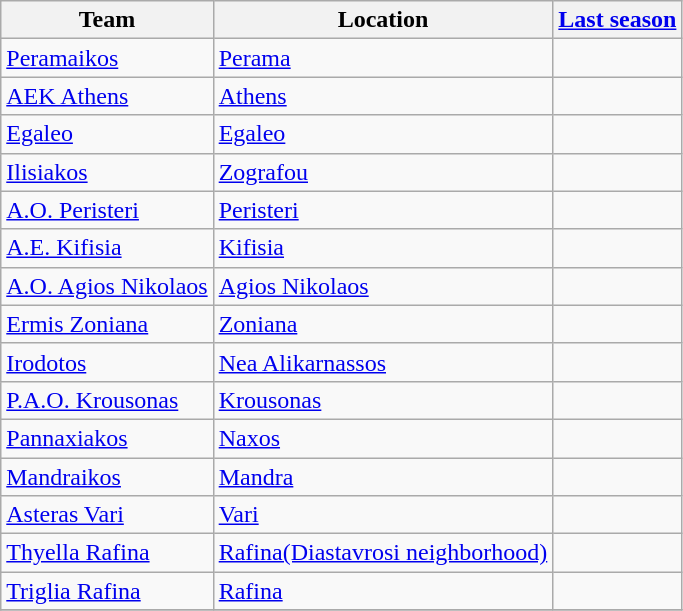<table class="wikitable sortable">
<tr>
<th>Team</th>
<th>Location</th>
<th><a href='#'>Last season</a></th>
</tr>
<tr>
<td><a href='#'>Peramaikos</a></td>
<td><a href='#'>Perama</a></td>
<td></td>
</tr>
<tr>
<td><a href='#'>AEK Athens</a></td>
<td><a href='#'>Athens</a></td>
<td></td>
</tr>
<tr>
<td><a href='#'>Egaleo</a></td>
<td><a href='#'>Egaleo</a></td>
<td></td>
</tr>
<tr>
<td><a href='#'>Ilisiakos</a></td>
<td><a href='#'>Zografou</a></td>
<td></td>
</tr>
<tr>
<td><a href='#'>A.O. Peristeri</a></td>
<td><a href='#'>Peristeri</a></td>
<td></td>
</tr>
<tr>
<td><a href='#'>A.E. Kifisia</a></td>
<td><a href='#'>Kifisia</a></td>
<td></td>
</tr>
<tr>
<td><a href='#'>A.O. Agios Nikolaos</a></td>
<td><a href='#'>Agios Nikolaos</a></td>
<td></td>
</tr>
<tr>
<td><a href='#'>Ermis Zoniana</a></td>
<td><a href='#'>Zoniana</a></td>
<td></td>
</tr>
<tr>
<td><a href='#'>Irodotos</a></td>
<td><a href='#'>Nea Alikarnassos</a></td>
<td></td>
</tr>
<tr>
<td><a href='#'>P.A.O. Krousonas</a></td>
<td><a href='#'>Krousonas</a></td>
<td></td>
</tr>
<tr>
<td><a href='#'>Pannaxiakos</a></td>
<td><a href='#'>Naxos</a></td>
<td></td>
</tr>
<tr>
<td><a href='#'>Mandraikos</a></td>
<td><a href='#'>Mandra</a></td>
<td></td>
</tr>
<tr>
<td><a href='#'>Asteras Vari</a></td>
<td><a href='#'>Vari</a></td>
<td></td>
</tr>
<tr>
<td><a href='#'>Thyella Rafina</a></td>
<td><a href='#'>Rafina(Diastavrosi neighborhood)</a></td>
<td></td>
</tr>
<tr>
<td><a href='#'>Triglia Rafina</a></td>
<td><a href='#'>Rafina</a></td>
<td></td>
</tr>
<tr>
</tr>
</table>
